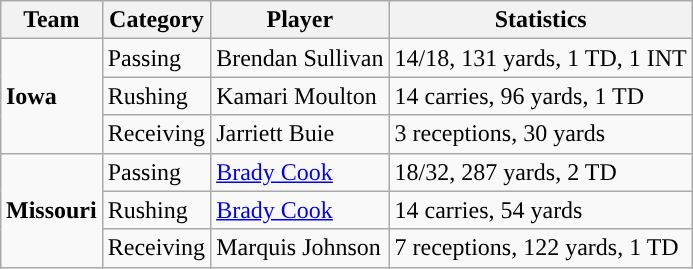<table class="wikitable" style="float: right;">
<tr>
<th>Team</th>
<th>Category</th>
<th>Player</th>
<th>Statistics</th>
</tr>
<tr>
<td rowspan=3><strong>Iowa</strong></td>
<td>Passing</td>
<td>Brendan Sullivan</td>
<td>14/18, 131 yards, 1 TD, 1 INT</td>
</tr>
<tr>
<td>Rushing</td>
<td>Kamari Moulton</td>
<td>14 carries, 96 yards, 1 TD</td>
</tr>
<tr>
<td>Receiving</td>
<td>Jarriett Buie</td>
<td>3 receptions, 30 yards</td>
</tr>
<tr>
<td rowspan=3><strong>Missouri</strong></td>
<td>Passing</td>
<td><a href='#'>Brady Cook</a></td>
<td>18/32, 287 yards, 2 TD</td>
</tr>
<tr>
<td>Rushing</td>
<td><a href='#'>Brady Cook</a></td>
<td>14 carries, 54 yards</td>
</tr>
<tr>
<td>Receiving</td>
<td>Marquis Johnson</td>
<td>7 receptions, 122 yards, 1 TD</td>
</tr>
</table>
